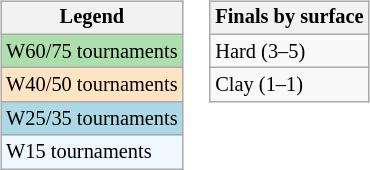<table>
<tr valign=top>
<td><br><table class="wikitable" style=font-size:85%;>
<tr>
<th>Legend</th>
</tr>
<tr style="background:#addfad;">
<td>W60/75 tournaments</td>
</tr>
<tr style="background:#ffe4c4;">
<td>W40/50 tournaments</td>
</tr>
<tr style="background:lightblue;">
<td>W25/35 tournaments</td>
</tr>
<tr style="background:#f0f8ff;">
<td>W15 tournaments</td>
</tr>
</table>
</td>
<td><br><table class="wikitable" style=font-size:85%;>
<tr>
<th>Finals by surface</th>
</tr>
<tr>
<td>Hard (3–5)</td>
</tr>
<tr>
<td>Clay (1–1)</td>
</tr>
</table>
</td>
</tr>
</table>
